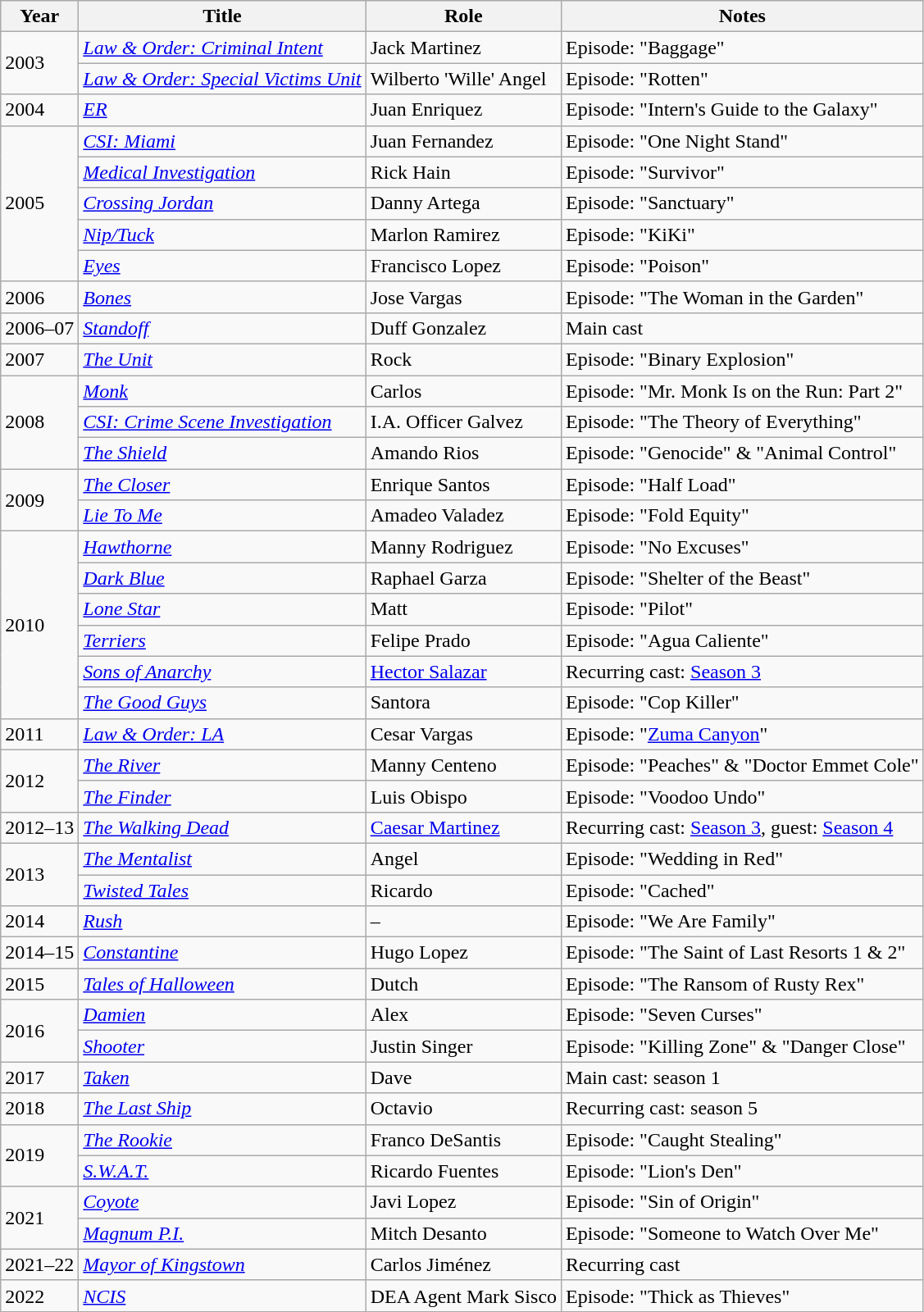<table class="wikitable sortable">
<tr>
<th>Year</th>
<th>Title</th>
<th>Role</th>
<th class="unsortable">Notes</th>
</tr>
<tr>
<td rowspan=2>2003</td>
<td><em><a href='#'>Law & Order: Criminal Intent</a></em></td>
<td>Jack Martinez</td>
<td>Episode: "Baggage"</td>
</tr>
<tr>
<td><em><a href='#'>Law & Order: Special Victims Unit</a></em></td>
<td>Wilberto 'Wille' Angel</td>
<td>Episode: "Rotten"</td>
</tr>
<tr>
<td>2004</td>
<td><em><a href='#'>ER</a></em></td>
<td>Juan Enriquez</td>
<td>Episode: "Intern's Guide to the Galaxy"</td>
</tr>
<tr>
<td rowspan=5>2005</td>
<td><em><a href='#'>CSI: Miami</a></em></td>
<td>Juan Fernandez</td>
<td>Episode: "One Night Stand"</td>
</tr>
<tr>
<td><em><a href='#'>Medical Investigation</a></em></td>
<td>Rick Hain</td>
<td>Episode: "Survivor"</td>
</tr>
<tr>
<td><em><a href='#'>Crossing Jordan</a></em></td>
<td>Danny Artega</td>
<td>Episode: "Sanctuary"</td>
</tr>
<tr>
<td><em><a href='#'>Nip/Tuck</a></em></td>
<td>Marlon Ramirez</td>
<td>Episode: "KiKi"</td>
</tr>
<tr>
<td><em><a href='#'>Eyes</a></em></td>
<td>Francisco Lopez</td>
<td>Episode: "Poison"</td>
</tr>
<tr>
<td>2006</td>
<td><em><a href='#'>Bones</a></em></td>
<td>Jose Vargas</td>
<td>Episode: "The Woman in the Garden"</td>
</tr>
<tr>
<td>2006–07</td>
<td><em><a href='#'>Standoff</a></em></td>
<td>Duff Gonzalez</td>
<td>Main cast</td>
</tr>
<tr>
<td>2007</td>
<td><em><a href='#'>The Unit</a></em></td>
<td>Rock</td>
<td>Episode: "Binary Explosion"</td>
</tr>
<tr>
<td rowspan=3>2008</td>
<td><em><a href='#'>Monk</a></em></td>
<td>Carlos</td>
<td>Episode: "Mr. Monk Is on the Run: Part 2"</td>
</tr>
<tr>
<td><em><a href='#'>CSI: Crime Scene Investigation</a></em></td>
<td>I.A. Officer Galvez</td>
<td>Episode: "The Theory of Everything"</td>
</tr>
<tr>
<td><em><a href='#'>The Shield</a></em></td>
<td>Amando Rios</td>
<td>Episode: "Genocide" & "Animal Control"</td>
</tr>
<tr>
<td rowspan=2>2009</td>
<td><em><a href='#'>The Closer</a></em></td>
<td>Enrique Santos</td>
<td>Episode: "Half Load"</td>
</tr>
<tr>
<td><em><a href='#'>Lie To Me</a></em></td>
<td>Amadeo Valadez</td>
<td>Episode: "Fold Equity"</td>
</tr>
<tr>
<td rowspan=6>2010</td>
<td><em><a href='#'>Hawthorne</a></em></td>
<td>Manny Rodriguez</td>
<td>Episode: "No Excuses"</td>
</tr>
<tr>
<td><em><a href='#'>Dark Blue</a></em></td>
<td>Raphael Garza</td>
<td>Episode: "Shelter of the Beast"</td>
</tr>
<tr>
<td><em><a href='#'>Lone Star</a></em></td>
<td>Matt</td>
<td>Episode: "Pilot"</td>
</tr>
<tr>
<td><em><a href='#'>Terriers</a></em></td>
<td>Felipe Prado</td>
<td>Episode: "Agua Caliente"</td>
</tr>
<tr>
<td><em><a href='#'>Sons of Anarchy</a></em></td>
<td><a href='#'>Hector Salazar</a></td>
<td>Recurring cast: <a href='#'>Season 3</a></td>
</tr>
<tr>
<td><em><a href='#'>The Good Guys</a></em></td>
<td>Santora</td>
<td>Episode: "Cop Killer"</td>
</tr>
<tr>
<td>2011</td>
<td><em><a href='#'>Law & Order: LA</a></em></td>
<td>Cesar Vargas</td>
<td>Episode: "<a href='#'>Zuma Canyon</a>"</td>
</tr>
<tr>
<td rowspan=2>2012</td>
<td><em><a href='#'>The River</a></em></td>
<td>Manny Centeno</td>
<td>Episode: "Peaches" & "Doctor Emmet Cole"</td>
</tr>
<tr>
<td><em><a href='#'>The Finder</a></em></td>
<td>Luis Obispo</td>
<td>Episode: "Voodoo Undo"</td>
</tr>
<tr>
<td>2012–13</td>
<td><em><a href='#'>The Walking Dead</a></em></td>
<td><a href='#'>Caesar Martinez</a></td>
<td>Recurring cast: <a href='#'>Season 3</a>, guest: <a href='#'>Season 4</a></td>
</tr>
<tr>
<td rowspan=2>2013</td>
<td><em><a href='#'>The Mentalist</a></em></td>
<td>Angel</td>
<td>Episode: "Wedding in Red"</td>
</tr>
<tr>
<td><em><a href='#'>Twisted Tales</a></em></td>
<td>Ricardo</td>
<td>Episode: "Cached"</td>
</tr>
<tr>
<td>2014</td>
<td><em><a href='#'>Rush</a></em></td>
<td>–</td>
<td>Episode: "We Are Family"</td>
</tr>
<tr>
<td>2014–15</td>
<td><em><a href='#'>Constantine</a></em></td>
<td>Hugo Lopez</td>
<td>Episode: "The Saint of Last Resorts 1 & 2"</td>
</tr>
<tr>
<td>2015</td>
<td><em><a href='#'>Tales of Halloween</a></em></td>
<td>Dutch </td>
<td>Episode: "The Ransom of Rusty Rex"</td>
</tr>
<tr>
<td rowspan=2>2016</td>
<td><em><a href='#'>Damien</a></em></td>
<td>Alex</td>
<td>Episode: "Seven Curses"</td>
</tr>
<tr>
<td><em><a href='#'>Shooter</a></em></td>
<td>Justin Singer</td>
<td>Episode: "Killing Zone" & "Danger Close"</td>
</tr>
<tr>
<td>2017</td>
<td><em><a href='#'>Taken</a></em></td>
<td>Dave</td>
<td>Main cast: season 1</td>
</tr>
<tr>
<td>2018</td>
<td><em><a href='#'>The Last Ship</a></em></td>
<td>Octavio</td>
<td>Recurring cast: season 5</td>
</tr>
<tr>
<td rowspan=2>2019</td>
<td><em><a href='#'>The Rookie</a></em></td>
<td>Franco DeSantis</td>
<td>Episode: "Caught Stealing"</td>
</tr>
<tr>
<td><em><a href='#'>S.W.A.T.</a></em></td>
<td>Ricardo Fuentes</td>
<td>Episode: "Lion's Den"</td>
</tr>
<tr>
<td rowspan=2>2021</td>
<td><em><a href='#'>Coyote</a></em></td>
<td>Javi Lopez</td>
<td>Episode: "Sin of Origin"</td>
</tr>
<tr>
<td><em><a href='#'>Magnum P.I.</a></em></td>
<td>Mitch Desanto</td>
<td>Episode: "Someone to Watch Over Me"</td>
</tr>
<tr>
<td>2021–22</td>
<td><em><a href='#'>Mayor of Kingstown</a></em></td>
<td>Carlos Jiménez</td>
<td>Recurring cast</td>
</tr>
<tr>
<td>2022</td>
<td><em><a href='#'>NCIS</a></em></td>
<td>DEA Agent Mark Sisco</td>
<td>Episode: "Thick as Thieves"</td>
</tr>
</table>
